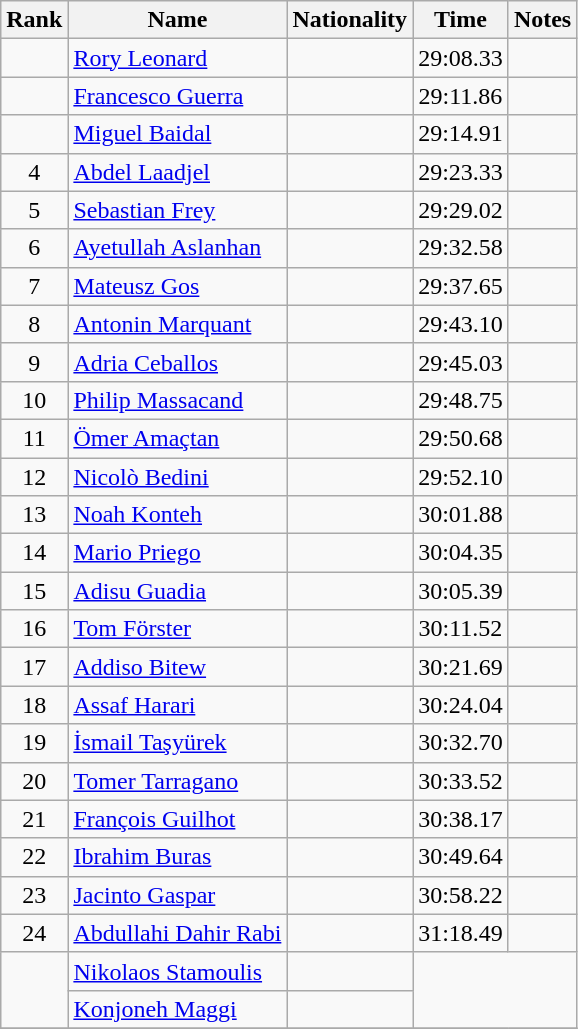<table class="wikitable sortable" style="text-align:center">
<tr>
<th>Rank</th>
<th>Name</th>
<th>Nationality</th>
<th>Time</th>
<th>Notes</th>
</tr>
<tr>
<td></td>
<td align=left><a href='#'>Rory Leonard</a></td>
<td align=left></td>
<td>29:08.33</td>
<td></td>
</tr>
<tr>
<td></td>
<td align=left><a href='#'>Francesco Guerra</a></td>
<td align=left></td>
<td>29:11.86</td>
<td></td>
</tr>
<tr>
<td></td>
<td align=left><a href='#'>Miguel Baidal</a></td>
<td align=left></td>
<td>29:14.91</td>
<td></td>
</tr>
<tr>
<td>4</td>
<td align=left><a href='#'>Abdel Laadjel</a></td>
<td align=left></td>
<td>29:23.33</td>
<td></td>
</tr>
<tr>
<td>5</td>
<td align=left><a href='#'>Sebastian Frey</a></td>
<td align=left></td>
<td>29:29.02</td>
<td></td>
</tr>
<tr>
<td>6</td>
<td align=left><a href='#'>Ayetullah Aslanhan</a></td>
<td align=left></td>
<td>29:32.58</td>
<td></td>
</tr>
<tr>
<td>7</td>
<td align=left><a href='#'>Mateusz Gos</a></td>
<td align=left></td>
<td>29:37.65</td>
<td></td>
</tr>
<tr>
<td>8</td>
<td align=left><a href='#'>Antonin Marquant</a></td>
<td align=left></td>
<td>29:43.10</td>
<td></td>
</tr>
<tr>
<td>9</td>
<td align=left><a href='#'>Adria Ceballos</a></td>
<td align=left></td>
<td>29:45.03</td>
<td></td>
</tr>
<tr>
<td>10</td>
<td align=left><a href='#'>Philip Massacand</a></td>
<td align=left></td>
<td>29:48.75</td>
<td></td>
</tr>
<tr>
<td>11</td>
<td align=left><a href='#'>Ömer Amaçtan</a></td>
<td align=left></td>
<td>29:50.68</td>
<td></td>
</tr>
<tr>
<td>12</td>
<td align=left><a href='#'>Nicolò Bedini</a></td>
<td align=left></td>
<td>29:52.10</td>
<td></td>
</tr>
<tr>
<td>13</td>
<td align=left><a href='#'>Noah Konteh</a></td>
<td align=left></td>
<td>30:01.88</td>
<td></td>
</tr>
<tr>
<td>14</td>
<td align=left><a href='#'>Mario Priego</a></td>
<td align=left></td>
<td>30:04.35</td>
<td></td>
</tr>
<tr>
<td>15</td>
<td align=left><a href='#'>Adisu Guadia</a></td>
<td align=left></td>
<td>30:05.39</td>
<td></td>
</tr>
<tr>
<td>16</td>
<td align=left><a href='#'>Tom Förster</a></td>
<td align=left></td>
<td>30:11.52</td>
<td></td>
</tr>
<tr>
<td>17</td>
<td align=left><a href='#'>Addiso Bitew</a></td>
<td align=left></td>
<td>30:21.69</td>
<td></td>
</tr>
<tr>
<td>18</td>
<td align=left><a href='#'>Assaf Harari</a></td>
<td align=left></td>
<td>30:24.04</td>
<td></td>
</tr>
<tr>
<td>19</td>
<td align=left><a href='#'>İsmail Taşyürek</a></td>
<td align=left></td>
<td>30:32.70</td>
<td></td>
</tr>
<tr>
<td>20</td>
<td align=left><a href='#'>Tomer Tarragano</a></td>
<td align=left></td>
<td>30:33.52</td>
<td></td>
</tr>
<tr>
<td>21</td>
<td align=left><a href='#'>François Guilhot</a></td>
<td align=left></td>
<td>30:38.17</td>
<td></td>
</tr>
<tr>
<td>22</td>
<td align=left><a href='#'>Ibrahim Buras</a></td>
<td align=left></td>
<td>30:49.64</td>
<td></td>
</tr>
<tr>
<td>23</td>
<td align=left><a href='#'>Jacinto Gaspar</a></td>
<td align=left></td>
<td>30:58.22</td>
<td></td>
</tr>
<tr>
<td>24</td>
<td align=left><a href='#'>Abdullahi Dahir Rabi</a></td>
<td align=left></td>
<td>31:18.49</td>
<td></td>
</tr>
<tr>
<td rowspan=2></td>
<td align=left><a href='#'>Nikolaos Stamoulis</a></td>
<td align=left></td>
<td colspan=2 rowspan=2></td>
</tr>
<tr>
<td align=left><a href='#'>Konjoneh Maggi</a></td>
<td align=left></td>
</tr>
<tr>
</tr>
</table>
